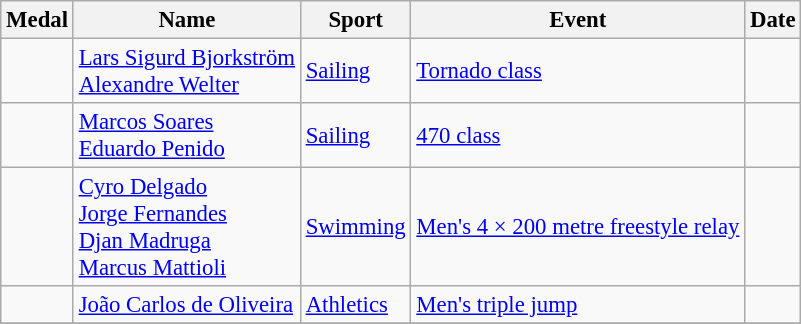<table class="wikitable sortable"  style="font-size:95%">
<tr>
<th>Medal</th>
<th>Name</th>
<th>Sport</th>
<th>Event</th>
<th>Date</th>
</tr>
<tr>
<td></td>
<td><a href='#'>Lars Sigurd Bjorkström</a><br><a href='#'>Alexandre Welter</a></td>
<td><a href='#'>Sailing</a></td>
<td><a href='#'>Tornado class</a></td>
<td></td>
</tr>
<tr>
<td></td>
<td><a href='#'>Marcos Soares</a><br><a href='#'>Eduardo Penido</a></td>
<td><a href='#'>Sailing</a></td>
<td><a href='#'>470 class</a></td>
<td></td>
</tr>
<tr>
<td></td>
<td><a href='#'>Cyro Delgado</a><br><a href='#'>Jorge Fernandes</a><br><a href='#'>Djan Madruga</a><br><a href='#'>Marcus Mattioli</a></td>
<td><a href='#'>Swimming</a></td>
<td><a href='#'>Men's 4 × 200 metre freestyle relay</a></td>
<td></td>
</tr>
<tr>
<td></td>
<td><a href='#'>João Carlos de Oliveira</a></td>
<td><a href='#'>Athletics</a></td>
<td><a href='#'>Men's triple jump</a></td>
<td></td>
</tr>
<tr>
</tr>
</table>
